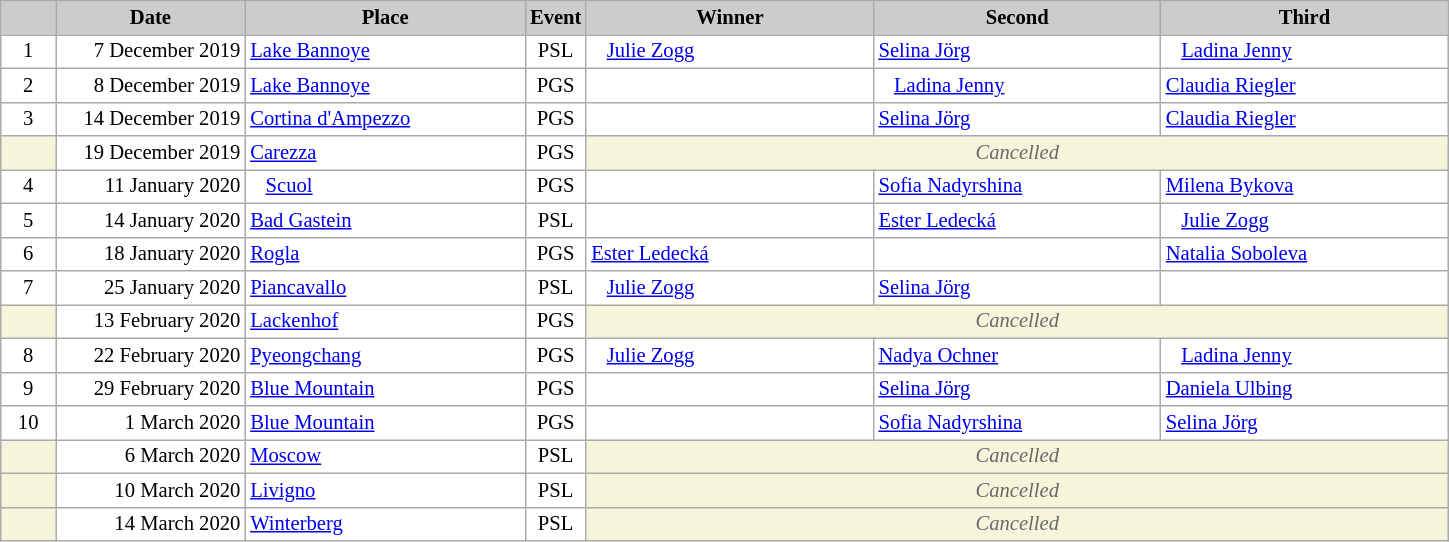<table class="wikitable plainrowheaders" style="background:#fff; font-size:86%; line-height:16px; border:grey solid 1px; border-collapse:collapse;">
<tr>
<th scope="col" style="background:#ccc; width:30px;"></th>
<th scope="col" style="background:#ccc; width:120px;">Date</th>
<th scope="col" style="background:#ccc; width:180px;">Place</th>
<th scope="col" style="background:#ccc; width:30px;">Event</th>
<th scope="col" style="background:#ccc; width:185px;">Winner</th>
<th scope="col" style="background:#ccc; width:185px;">Second</th>
<th scope="col" style="background:#ccc; width:185px;">Third</th>
</tr>
<tr>
<td align="center">1</td>
<td align="right">7 December 2019</td>
<td> <a href='#'>Lake Bannoye</a></td>
<td align="center">PSL</td>
<td>   <a href='#'>Julie Zogg</a></td>
<td> <a href='#'>Selina Jörg</a></td>
<td>   <a href='#'>Ladina Jenny</a></td>
</tr>
<tr>
<td align="center">2</td>
<td align="right">8 December 2019</td>
<td> <a href='#'>Lake Bannoye</a></td>
<td align="center">PGS</td>
<td></td>
<td>   <a href='#'>Ladina Jenny</a></td>
<td> <a href='#'>Claudia Riegler</a></td>
</tr>
<tr>
<td align="center">3</td>
<td align="right">14 December 2019</td>
<td> <a href='#'>Cortina d'Ampezzo</a></td>
<td align="center">PGS</td>
<td></td>
<td> <a href='#'>Selina Jörg</a></td>
<td> <a href='#'>Claudia Riegler</a></td>
</tr>
<tr>
<td bgcolor="F5F5DC"></td>
<td align="right">19 December 2019</td>
<td> <a href='#'>Carezza</a></td>
<td align="center">PGS</td>
<td colspan=5 align=center bgcolor="F5F5DC" style=color:#696969><em>Cancelled</em></td>
</tr>
<tr>
<td align="center">4</td>
<td align="right">11 January 2020</td>
<td>   <a href='#'>Scuol</a></td>
<td align="center">PGS</td>
<td></td>
<td> <a href='#'>Sofia Nadyrshina</a></td>
<td> <a href='#'>Milena Bykova</a></td>
</tr>
<tr>
<td align="center">5</td>
<td align="right">14 January 2020</td>
<td> <a href='#'>Bad Gastein</a></td>
<td align="center">PSL</td>
<td></td>
<td> <a href='#'>Ester Ledecká</a></td>
<td>   <a href='#'>Julie Zogg</a></td>
</tr>
<tr>
<td align="center">6</td>
<td align="right">18 January 2020</td>
<td> <a href='#'>Rogla</a></td>
<td align="center">PGS</td>
<td> <a href='#'>Ester Ledecká</a></td>
<td></td>
<td> <a href='#'>Natalia Soboleva</a></td>
</tr>
<tr>
<td align="center">7</td>
<td align="right">25 January 2020</td>
<td> <a href='#'>Piancavallo</a></td>
<td align="center">PSL</td>
<td>   <a href='#'>Julie Zogg</a></td>
<td> <a href='#'>Selina Jörg</a></td>
<td></td>
</tr>
<tr>
<td bgcolor="F5F5DC"></td>
<td align="right">13 February 2020</td>
<td> <a href='#'>Lackenhof</a></td>
<td align="center">PGS</td>
<td colspan=5 align=center bgcolor="F5F5DC" style=color:#696969><em>Cancelled</em></td>
</tr>
<tr>
<td align="center">8</td>
<td align="right">22 February 2020</td>
<td> <a href='#'>Pyeongchang</a></td>
<td align="center">PGS</td>
<td>   <a href='#'>Julie Zogg</a></td>
<td> <a href='#'>Nadya Ochner</a></td>
<td>   <a href='#'>Ladina Jenny</a></td>
</tr>
<tr>
<td align="center">9</td>
<td align="right">29 February 2020</td>
<td> <a href='#'>Blue Mountain</a></td>
<td align="center">PGS</td>
<td></td>
<td> <a href='#'>Selina Jörg</a></td>
<td> <a href='#'>Daniela Ulbing</a></td>
</tr>
<tr>
<td align="center">10</td>
<td align="right">1 March 2020</td>
<td> <a href='#'>Blue Mountain</a></td>
<td align="center">PGS</td>
<td></td>
<td> <a href='#'>Sofia Nadyrshina</a></td>
<td> <a href='#'>Selina Jörg</a></td>
</tr>
<tr>
<td bgcolor="F5F5DC"></td>
<td align="right">6 March 2020</td>
<td> <a href='#'>Moscow</a></td>
<td align="center">PSL</td>
<td colspan=5 align=center bgcolor="F5F5DC" style=color:#696969><em>Cancelled</em></td>
</tr>
<tr>
<td bgcolor="F5F5DC"></td>
<td align="right">10 March 2020</td>
<td> <a href='#'>Livigno</a></td>
<td align="center">PSL</td>
<td colspan=5 align=center bgcolor="F5F5DC" style=color:#696969><em>Cancelled</em></td>
</tr>
<tr>
<td bgcolor="F5F5DC"></td>
<td align="right">14 March 2020</td>
<td> <a href='#'>Winterberg</a></td>
<td align="center">PSL</td>
<td colspan=5 align=center bgcolor="F5F5DC" style=color:#696969><em>Cancelled</em></td>
</tr>
</table>
